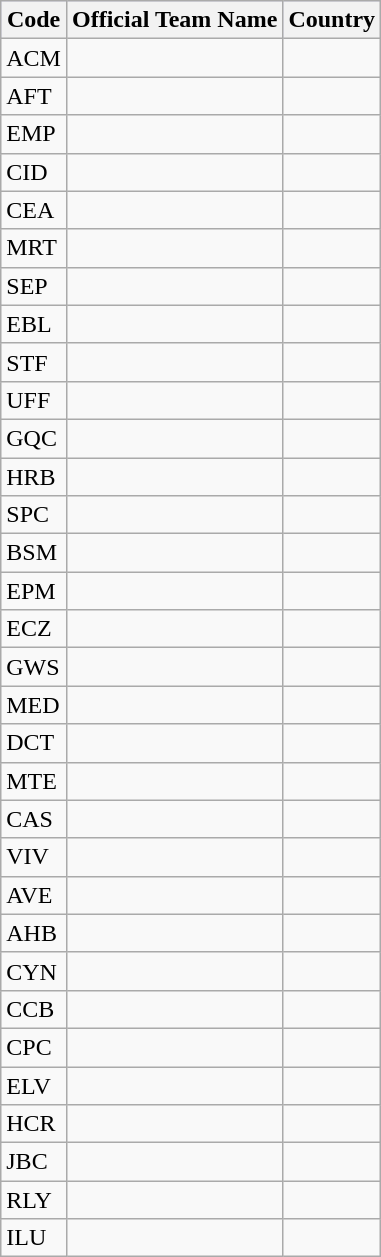<table class="wikitable">
<tr style="background:#ccf;">
<th>Code</th>
<th>Official Team Name</th>
<th>Country</th>
</tr>
<tr>
<td>ACM</td>
<td></td>
<td></td>
</tr>
<tr>
<td>AFT</td>
<td></td>
<td></td>
</tr>
<tr>
<td>EMP</td>
<td></td>
<td></td>
</tr>
<tr>
<td>CID</td>
<td></td>
<td></td>
</tr>
<tr>
<td>CEA</td>
<td></td>
<td></td>
</tr>
<tr>
<td>MRT</td>
<td></td>
<td></td>
</tr>
<tr>
<td>SEP</td>
<td></td>
<td></td>
</tr>
<tr>
<td>EBL</td>
<td></td>
<td></td>
</tr>
<tr>
<td>STF</td>
<td></td>
<td></td>
</tr>
<tr>
<td>UFF</td>
<td></td>
<td></td>
</tr>
<tr>
<td>GQC</td>
<td></td>
<td></td>
</tr>
<tr>
<td>HRB</td>
<td></td>
<td></td>
</tr>
<tr>
<td>SPC</td>
<td></td>
<td></td>
</tr>
<tr>
<td>BSM</td>
<td></td>
<td></td>
</tr>
<tr>
<td>EPM</td>
<td></td>
<td></td>
</tr>
<tr>
<td>ECZ</td>
<td></td>
<td></td>
</tr>
<tr>
<td>GWS</td>
<td></td>
<td></td>
</tr>
<tr>
<td>MED</td>
<td></td>
<td></td>
</tr>
<tr>
<td>DCT</td>
<td></td>
<td></td>
</tr>
<tr>
<td>MTE</td>
<td></td>
<td></td>
</tr>
<tr>
<td>CAS</td>
<td></td>
<td></td>
</tr>
<tr>
<td>VIV</td>
<td></td>
<td></td>
</tr>
<tr>
<td>AVE</td>
<td></td>
<td></td>
</tr>
<tr>
<td>AHB</td>
<td></td>
<td></td>
</tr>
<tr>
<td>CYN</td>
<td></td>
<td></td>
</tr>
<tr>
<td>CCB</td>
<td></td>
<td></td>
</tr>
<tr>
<td>CPC</td>
<td></td>
<td></td>
</tr>
<tr>
<td>ELV</td>
<td></td>
<td></td>
</tr>
<tr>
<td>HCR</td>
<td></td>
<td></td>
</tr>
<tr>
<td>JBC</td>
<td></td>
<td></td>
</tr>
<tr>
<td>RLY</td>
<td></td>
<td></td>
</tr>
<tr>
<td>ILU</td>
<td></td>
<td></td>
</tr>
</table>
